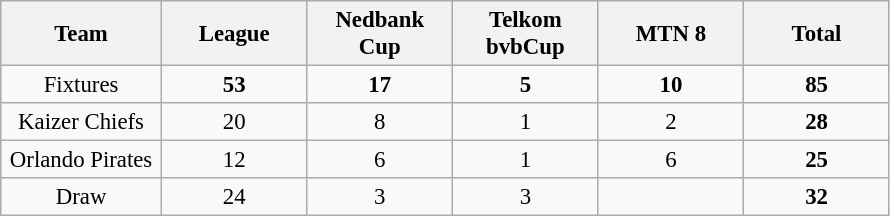<table class="wikitable" style="font-size:95%; text-align:center">
<tr>
<th width="100">Team</th>
<th width="90">League</th>
<th width="90">Nedbank Cup</th>
<th width="90">Telkom bvbCup</th>
<th width="90">MTN 8</th>
<th width="90">Total</th>
</tr>
<tr>
<td>Fixtures</td>
<td><strong>53</strong></td>
<td><strong>17</strong></td>
<td><strong>5</strong></td>
<td><strong>10</strong></td>
<td><strong>85</strong></td>
</tr>
<tr>
<td>Kaizer Chiefs</td>
<td>20</td>
<td>8</td>
<td>1</td>
<td>2</td>
<td><strong>28</strong></td>
</tr>
<tr>
<td>Orlando Pirates</td>
<td>12</td>
<td>6</td>
<td>1</td>
<td>6</td>
<td><strong>25</strong></td>
</tr>
<tr>
<td>Draw</td>
<td>24</td>
<td>3</td>
<td>3</td>
<td></td>
<td><strong>32</strong></td>
</tr>
</table>
